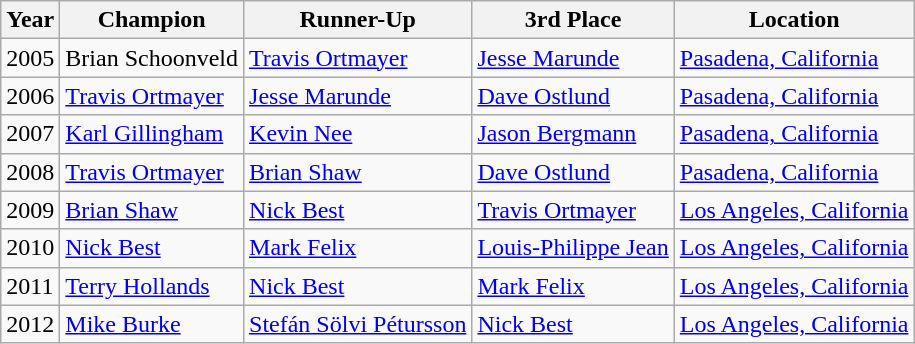<table class="wikitable">
<tr>
<th>Year</th>
<th>Champion</th>
<th>Runner-Up</th>
<th>3rd Place</th>
<th>Location</th>
</tr>
<tr>
<td>2005</td>
<td> Brian Schoonveld</td>
<td> <a href='#'>Travis Ortmayer</a></td>
<td> <a href='#'>Jesse Marunde</a></td>
<td><a href='#'>Pasadena, California</a></td>
</tr>
<tr>
<td>2006</td>
<td> <a href='#'>Travis Ortmayer</a></td>
<td> <a href='#'>Jesse Marunde</a></td>
<td> <a href='#'>Dave Ostlund</a></td>
<td><a href='#'>Pasadena, California</a></td>
</tr>
<tr>
<td>2007</td>
<td> <a href='#'>Karl Gillingham</a></td>
<td> <a href='#'>Kevin Nee</a></td>
<td> <a href='#'>Jason Bergmann</a></td>
<td><a href='#'>Pasadena, California</a></td>
</tr>
<tr>
<td>2008</td>
<td> <a href='#'>Travis Ortmayer</a></td>
<td> <a href='#'>Brian Shaw</a></td>
<td> <a href='#'>Dave Ostlund</a></td>
<td><a href='#'>Pasadena, California</a></td>
</tr>
<tr>
<td>2009</td>
<td> <a href='#'>Brian Shaw</a></td>
<td> <a href='#'>Nick Best</a></td>
<td> <a href='#'>Travis Ortmayer</a></td>
<td><a href='#'>Los Angeles, California</a></td>
</tr>
<tr>
<td>2010</td>
<td> <a href='#'>Nick Best</a></td>
<td> <a href='#'>Mark Felix</a></td>
<td> <a href='#'>Louis-Philippe Jean</a></td>
<td><a href='#'>Los Angeles, California</a></td>
</tr>
<tr>
<td>2011</td>
<td> <a href='#'>Terry Hollands</a></td>
<td> <a href='#'>Nick Best</a></td>
<td> <a href='#'>Mark Felix</a></td>
<td><a href='#'>Los Angeles, California</a></td>
</tr>
<tr>
<td>2012</td>
<td> <a href='#'>Mike Burke</a></td>
<td> <a href='#'>Stefán Sölvi Pétursson</a></td>
<td> <a href='#'>Nick Best</a></td>
<td><a href='#'>Los Angeles, California</a></td>
</tr>
</table>
